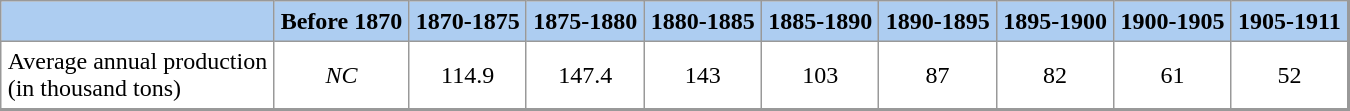<table align="center" rules="all" cellspacing="0" cellpadding="4" style="border: 1px solid #999; border-right: 2px solid #999; border-bottom:2px solid #999; background: #FFFFFF">
<tr style="background: #adcdf1">
<th scope=col></th>
<th scope=col>Before 1870</th>
<th scope=col>1870-1875</th>
<th scope=col>1875-1880</th>
<th scope=col>1880-1885</th>
<th scope=col>1885-1890</th>
<th scope=col>1890-1895</th>
<th scope=col>1895-1900</th>
<th scope=col>1900-1905</th>
<th scope=col>1905-1911</th>
</tr>
<tr>
<td>Average annual production<br>(in thousand tons)</td>
<td align="center"><em>NC</em></td>
<td align=center>114.9</td>
<td align=center>147.4</td>
<td align=center>143</td>
<td align=center>103</td>
<td align=center>87</td>
<td align=center>82</td>
<td align=center>61</td>
<td align=center>52</td>
</tr>
</table>
